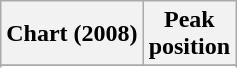<table class="wikitable sortable plainrowheaders" style="text-align:center">
<tr>
<th scope="col">Chart (2008)</th>
<th scope="col">Peak<br>position</th>
</tr>
<tr>
</tr>
<tr>
</tr>
</table>
